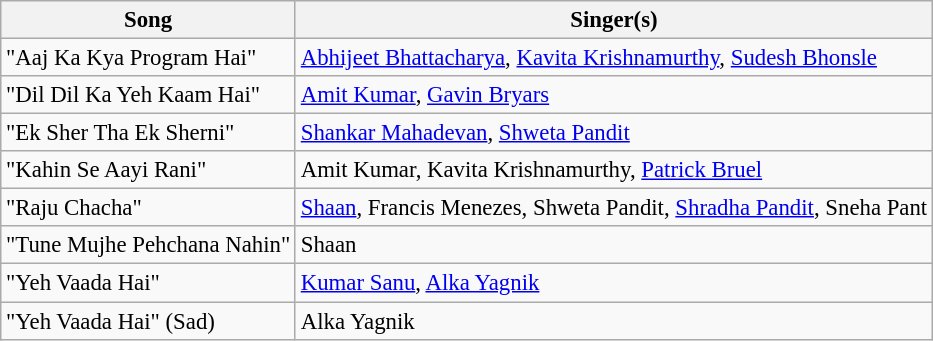<table class="wikitable" style="font-size:95%;">
<tr>
<th>Song</th>
<th>Singer(s)</th>
</tr>
<tr>
<td>"Aaj Ka Kya Program Hai"</td>
<td><a href='#'>Abhijeet Bhattacharya</a>, <a href='#'>Kavita Krishnamurthy</a>, <a href='#'>Sudesh Bhonsle</a></td>
</tr>
<tr>
<td>"Dil Dil Ka Yeh Kaam Hai"</td>
<td><a href='#'>Amit Kumar</a>, <a href='#'>Gavin Bryars</a></td>
</tr>
<tr>
<td>"Ek Sher Tha Ek Sherni"</td>
<td><a href='#'>Shankar Mahadevan</a>, <a href='#'>Shweta Pandit</a></td>
</tr>
<tr>
<td>"Kahin Se Aayi Rani"</td>
<td>Amit Kumar, Kavita Krishnamurthy, <a href='#'>Patrick Bruel</a></td>
</tr>
<tr>
<td>"Raju Chacha"</td>
<td><a href='#'>Shaan</a>, Francis Menezes, Shweta Pandit, <a href='#'>Shradha Pandit</a>, Sneha Pant</td>
</tr>
<tr>
<td>"Tune Mujhe Pehchana Nahin"</td>
<td>Shaan</td>
</tr>
<tr>
<td>"Yeh Vaada Hai"</td>
<td><a href='#'>Kumar Sanu</a>, <a href='#'>Alka Yagnik</a></td>
</tr>
<tr>
<td>"Yeh Vaada Hai" (Sad)</td>
<td>Alka Yagnik</td>
</tr>
</table>
